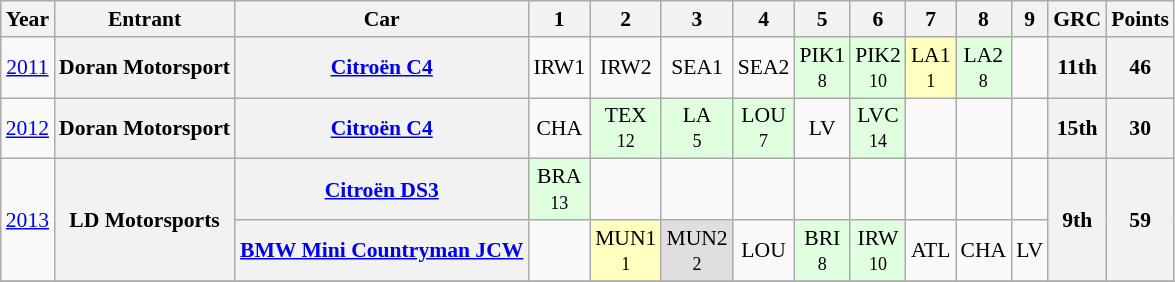<table class="wikitable" border="1" style="text-align:center; font-size:90%;">
<tr>
<th>Year</th>
<th>Entrant</th>
<th>Car</th>
<th>1</th>
<th>2</th>
<th>3</th>
<th>4</th>
<th>5</th>
<th>6</th>
<th>7</th>
<th>8</th>
<th>9</th>
<th>GRC</th>
<th>Points</th>
</tr>
<tr>
<td><a href='#'>2011</a></td>
<th>Doran Motorsport</th>
<th><a href='#'>Citroën C4</a></th>
<td>IRW1<br><small></small></td>
<td>IRW2<br><small></small></td>
<td>SEA1<br><small></small></td>
<td>SEA2<br><small></small></td>
<td style="background:#DFFFDF;">PIK1<br><small>8</small></td>
<td style="background:#DFFFDF;">PIK2<br><small>10</small></td>
<td style="background:#FFFFBF;">LA1<br><small>1</small></td>
<td style="background:#DFFFDF;">LA2<br><small>8</small></td>
<td></td>
<th>11th</th>
<th>46</th>
</tr>
<tr>
<td><a href='#'>2012</a></td>
<th>Doran Motorsport</th>
<th><a href='#'>Citroën C4</a></th>
<td>CHA<br><small></small></td>
<td style="background:#DFFFDF;">TEX<br><small>12</small></td>
<td style="background:#DFFFDF;">LA <br><small>5</small></td>
<td style="background:#DFFFDF;">LOU <br><small>7</small></td>
<td>LV<br><small></small></td>
<td style="background:#DFFFDF;">LVC<br><small>14</small></td>
<td></td>
<td></td>
<td></td>
<th>15th</th>
<th>30</th>
</tr>
<tr>
<td rowspan=2><a href='#'>2013</a></td>
<th rowspan=2>LD Motorsports</th>
<th><a href='#'>Citroën DS3</a></th>
<td style="background:#DFFFDF;">BRA<br><small>13</small></td>
<td></td>
<td></td>
<td></td>
<td></td>
<td></td>
<td></td>
<td></td>
<td></td>
<th rowspan=2>9th</th>
<th rowspan=2>59</th>
</tr>
<tr>
<th><a href='#'>BMW Mini Countryman JCW</a></th>
<td></td>
<td style="background:#FFFFBF;">MUN1<br><small>1</small></td>
<td style="background:#DFDFDF;">MUN2<br><small>2</small></td>
<td>LOU<br><small></small></td>
<td style="background:#DFFFDF;">BRI<br><small>8</small></td>
<td style="background:#DFFFDF;">IRW<br><small>10</small></td>
<td>ATL<br><small></small></td>
<td>CHA<br><small></small></td>
<td>LV<br><small></small></td>
</tr>
<tr>
</tr>
</table>
